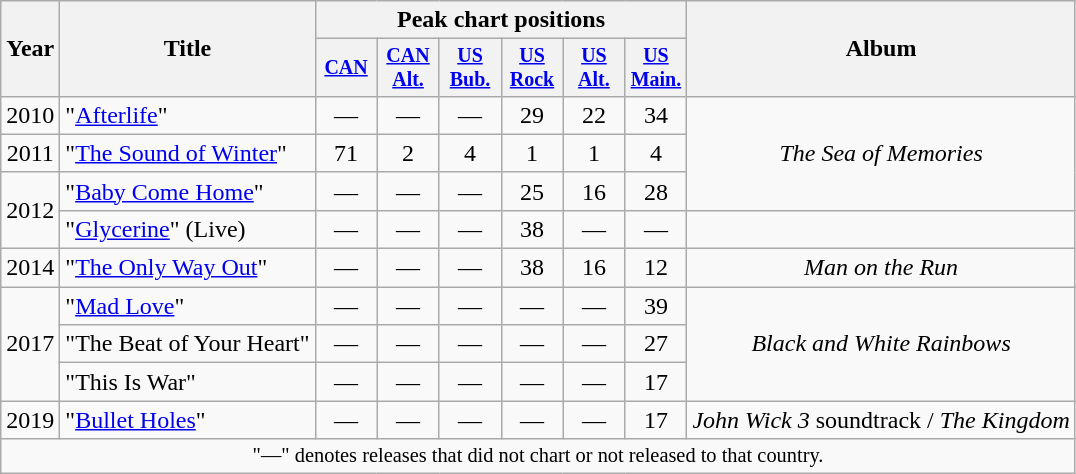<table class="wikitable" style="text-align:center">
<tr>
<th rowspan="2">Year</th>
<th rowspan="2">Title</th>
<th colspan="6">Peak chart positions</th>
<th rowspan="2">Album</th>
</tr>
<tr style="font-size:smaller;">
<th width="35"><a href='#'>CAN</a><br></th>
<th width="35"><a href='#'>CAN<br>Alt.</a><br></th>
<th width="35"><a href='#'>US<br>Bub.</a><br></th>
<th width="35"><a href='#'>US<br>Rock</a><br></th>
<th width="35"><a href='#'>US<br>Alt.</a><br></th>
<th width="35"><a href='#'>US<br>Main.</a><br></th>
</tr>
<tr>
<td>2010</td>
<td align="left">"<a href='#'>Afterlife</a>"</td>
<td>—</td>
<td>—</td>
<td>—</td>
<td>29</td>
<td>22</td>
<td>34</td>
<td rowspan="3"><em>The Sea of Memories</em></td>
</tr>
<tr>
<td>2011</td>
<td align="left">"<a href='#'>The Sound of Winter</a>"</td>
<td>71</td>
<td>2</td>
<td>4</td>
<td>1</td>
<td>1</td>
<td>4</td>
</tr>
<tr>
<td rowspan="2">2012</td>
<td align="left">"<a href='#'>Baby Come Home</a>"</td>
<td>—</td>
<td>—</td>
<td>—</td>
<td>25</td>
<td>16</td>
<td>28</td>
</tr>
<tr>
<td align="left">"<a href='#'>Glycerine</a>" (Live) <br></td>
<td>—</td>
<td>—</td>
<td>—</td>
<td>38</td>
<td>—</td>
<td>—</td>
<td></td>
</tr>
<tr>
<td>2014</td>
<td align="left">"<a href='#'>The Only Way Out</a>"</td>
<td>—</td>
<td>—</td>
<td>—</td>
<td>38</td>
<td>16</td>
<td>12</td>
<td><em>Man on the Run</em></td>
</tr>
<tr>
<td rowspan="3">2017</td>
<td align="left">"<a href='#'>Mad Love</a>"</td>
<td>—</td>
<td>—</td>
<td>—</td>
<td>—</td>
<td>—</td>
<td>39</td>
<td rowspan="3"><em>Black and White Rainbows</em></td>
</tr>
<tr>
<td align="left">"The Beat of Your Heart"</td>
<td>—</td>
<td>—</td>
<td>—</td>
<td>—</td>
<td>—</td>
<td>27</td>
</tr>
<tr>
<td align="left">"This Is War"</td>
<td>—</td>
<td>—</td>
<td>—</td>
<td>—</td>
<td>—</td>
<td>17</td>
</tr>
<tr>
<td>2019</td>
<td align="left">"<a href='#'>Bullet Holes</a>"</td>
<td>—</td>
<td>—</td>
<td>—</td>
<td>—</td>
<td>—</td>
<td>17</td>
<td><em>John Wick 3</em> soundtrack / <em>The Kingdom</em></td>
</tr>
<tr>
<td colspan="10" style="font-size:85%">"—" denotes releases that did not chart or not released to that country.</td>
</tr>
</table>
